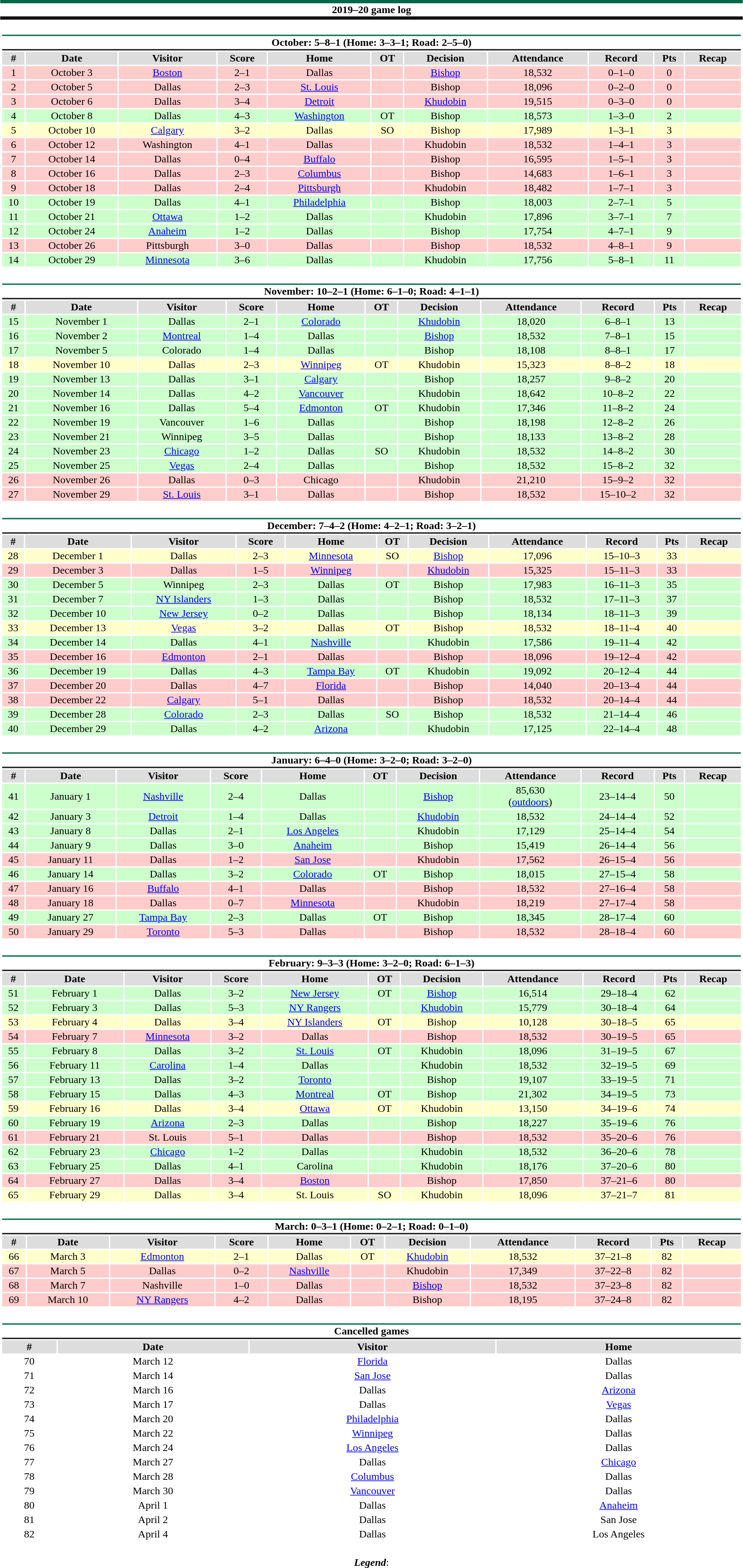<table class="toccolours" style="width:90%; clear:both; margin:1.5em auto; text-align:center;">
<tr>
<th colspan="11" style="background:#FFFFFF; border-top:#006847 5px solid; border-bottom:#111111 5px solid;">2019–20 game log</th>
</tr>
<tr>
<td colspan="11"><br><table class="toccolours collapsible collapsed" style="width:100%;">
<tr>
<th colspan="11" style="background:#FFFFFF; border-top:#006847 2px solid; border-bottom:#111111 2px solid;">October: 5–8–1 (Home: 3–3–1; Road: 2–5–0)</th>
</tr>
<tr style="background:#ddd;">
<th>#</th>
<th>Date</th>
<th>Visitor</th>
<th>Score</th>
<th>Home</th>
<th>OT</th>
<th>Decision</th>
<th>Attendance</th>
<th>Record</th>
<th>Pts</th>
<th>Recap</th>
</tr>
<tr style="background:#fcc;">
<td>1</td>
<td>October 3</td>
<td><a href='#'>Boston</a></td>
<td>2–1</td>
<td>Dallas</td>
<td></td>
<td><a href='#'>Bishop</a></td>
<td>18,532</td>
<td>0–1–0</td>
<td>0</td>
<td></td>
</tr>
<tr style="background:#fcc;">
<td>2</td>
<td>October 5</td>
<td>Dallas</td>
<td>2–3</td>
<td><a href='#'>St. Louis</a></td>
<td></td>
<td>Bishop</td>
<td>18,096</td>
<td>0–2–0</td>
<td>0</td>
<td></td>
</tr>
<tr style="background:#fcc;">
<td>3</td>
<td>October 6</td>
<td>Dallas</td>
<td>3–4</td>
<td><a href='#'>Detroit</a></td>
<td></td>
<td><a href='#'>Khudobin</a></td>
<td>19,515</td>
<td>0–3–0</td>
<td>0</td>
<td></td>
</tr>
<tr style="background:#cfc;">
<td>4</td>
<td>October 8</td>
<td>Dallas</td>
<td>4–3</td>
<td><a href='#'>Washington</a></td>
<td>OT</td>
<td>Bishop</td>
<td>18,573</td>
<td>1–3–0</td>
<td>2</td>
<td></td>
</tr>
<tr style="background:#ffc;">
<td>5</td>
<td>October 10</td>
<td><a href='#'>Calgary</a></td>
<td>3–2</td>
<td>Dallas</td>
<td>SO</td>
<td>Bishop</td>
<td>17,989</td>
<td>1–3–1</td>
<td>3</td>
<td></td>
</tr>
<tr style="background:#fcc;">
<td>6</td>
<td>October 12</td>
<td>Washington</td>
<td>4–1</td>
<td>Dallas</td>
<td></td>
<td>Khudobin</td>
<td>18,532</td>
<td>1–4–1</td>
<td>3</td>
<td></td>
</tr>
<tr style="background:#fcc;">
<td>7</td>
<td>October 14</td>
<td>Dallas</td>
<td>0–4</td>
<td><a href='#'>Buffalo</a></td>
<td></td>
<td>Bishop</td>
<td>16,595</td>
<td>1–5–1</td>
<td>3</td>
<td></td>
</tr>
<tr style="background:#fcc;">
<td>8</td>
<td>October 16</td>
<td>Dallas</td>
<td>2–3</td>
<td><a href='#'>Columbus</a></td>
<td></td>
<td>Bishop</td>
<td>14,683</td>
<td>1–6–1</td>
<td>3</td>
<td></td>
</tr>
<tr style="background:#fcc;">
<td>9</td>
<td>October 18</td>
<td>Dallas</td>
<td>2–4</td>
<td><a href='#'>Pittsburgh</a></td>
<td></td>
<td>Khudobin</td>
<td>18,482</td>
<td>1–7–1</td>
<td>3</td>
<td></td>
</tr>
<tr style="background:#cfc;">
<td>10</td>
<td>October 19</td>
<td>Dallas</td>
<td>4–1</td>
<td><a href='#'>Philadelphia</a></td>
<td></td>
<td>Bishop</td>
<td>18,003</td>
<td>2–7–1</td>
<td>5</td>
<td></td>
</tr>
<tr style="background:#cfc;">
<td>11</td>
<td>October 21</td>
<td><a href='#'>Ottawa</a></td>
<td>1–2</td>
<td>Dallas</td>
<td></td>
<td>Khudobin</td>
<td>17,896</td>
<td>3–7–1</td>
<td>7</td>
<td></td>
</tr>
<tr style="background:#cfc;">
<td>12</td>
<td>October 24</td>
<td><a href='#'>Anaheim</a></td>
<td>1–2</td>
<td>Dallas</td>
<td></td>
<td>Bishop</td>
<td>17,754</td>
<td>4–7–1</td>
<td>9</td>
<td></td>
</tr>
<tr style="background:#fcc;">
<td>13</td>
<td>October 26</td>
<td>Pittsburgh</td>
<td>3–0</td>
<td>Dallas</td>
<td></td>
<td>Bishop</td>
<td>18,532</td>
<td>4–8–1</td>
<td>9</td>
<td></td>
</tr>
<tr style="background:#cfc;">
<td>14</td>
<td>October 29</td>
<td><a href='#'>Minnesota</a></td>
<td>3–6</td>
<td>Dallas</td>
<td></td>
<td>Khudobin</td>
<td>17,756</td>
<td>5–8–1</td>
<td>11</td>
<td></td>
</tr>
</table>
</td>
</tr>
<tr>
<td colspan="11"><br><table class="toccolours collapsible collapsed" style="width:100%;">
<tr>
<th colspan="11" style="background:#FFFFFF; border-top:#006847 2px solid; border-bottom:#111111 2px solid;">November: 10–2–1 (Home: 6–1–0; Road: 4–1–1)</th>
</tr>
<tr style="background:#ddd;">
<th>#</th>
<th>Date</th>
<th>Visitor</th>
<th>Score</th>
<th>Home</th>
<th>OT</th>
<th>Decision</th>
<th>Attendance</th>
<th>Record</th>
<th>Pts</th>
<th>Recap</th>
</tr>
<tr style="background:#cfc;">
<td>15</td>
<td>November 1</td>
<td>Dallas</td>
<td>2–1</td>
<td><a href='#'>Colorado</a></td>
<td></td>
<td><a href='#'>Khudobin</a></td>
<td>18,020</td>
<td>6–8–1</td>
<td>13</td>
<td></td>
</tr>
<tr style="background:#cfc;">
<td>16</td>
<td>November 2</td>
<td><a href='#'>Montreal</a></td>
<td>1–4</td>
<td>Dallas</td>
<td></td>
<td><a href='#'>Bishop</a></td>
<td>18,532</td>
<td>7–8–1</td>
<td>15</td>
<td></td>
</tr>
<tr style="background:#cfc;">
<td>17</td>
<td>November 5</td>
<td>Colorado</td>
<td>1–4</td>
<td>Dallas</td>
<td></td>
<td>Bishop</td>
<td>18,108</td>
<td>8–8–1</td>
<td>17</td>
<td></td>
</tr>
<tr style="background:#ffc;">
<td>18</td>
<td>November 10</td>
<td>Dallas</td>
<td>2–3</td>
<td><a href='#'>Winnipeg</a></td>
<td>OT</td>
<td>Khudobin</td>
<td>15,323</td>
<td>8–8–2</td>
<td>18</td>
<td></td>
</tr>
<tr style="background:#cfc;">
<td>19</td>
<td>November 13</td>
<td>Dallas</td>
<td>3–1</td>
<td><a href='#'>Calgary</a></td>
<td></td>
<td>Bishop</td>
<td>18,257</td>
<td>9–8–2</td>
<td>20</td>
<td></td>
</tr>
<tr style="background:#cfc;">
<td>20</td>
<td>November 14</td>
<td>Dallas</td>
<td>4–2</td>
<td><a href='#'>Vancouver</a></td>
<td></td>
<td>Khudobin</td>
<td>18,642</td>
<td>10–8–2</td>
<td>22</td>
<td></td>
</tr>
<tr style="background:#cfc;">
<td>21</td>
<td>November 16</td>
<td>Dallas</td>
<td>5–4</td>
<td><a href='#'>Edmonton</a></td>
<td>OT</td>
<td>Khudobin</td>
<td>17,346</td>
<td>11–8–2</td>
<td>24</td>
<td></td>
</tr>
<tr style="background:#cfc;">
<td>22</td>
<td>November 19</td>
<td>Vancouver</td>
<td>1–6</td>
<td>Dallas</td>
<td></td>
<td>Bishop</td>
<td>18,198</td>
<td>12–8–2</td>
<td>26</td>
<td></td>
</tr>
<tr style="background:#cfc;">
<td>23</td>
<td>November 21</td>
<td>Winnipeg</td>
<td>3–5</td>
<td>Dallas</td>
<td></td>
<td>Bishop</td>
<td>18,133</td>
<td>13–8–2</td>
<td>28</td>
<td></td>
</tr>
<tr style="background:#cfc;">
<td>24</td>
<td>November 23</td>
<td><a href='#'>Chicago</a></td>
<td>1–2</td>
<td>Dallas</td>
<td>SO</td>
<td>Khudobin</td>
<td>18,532</td>
<td>14–8–2</td>
<td>30</td>
<td></td>
</tr>
<tr style="background:#cfc;">
<td>25</td>
<td>November 25</td>
<td><a href='#'>Vegas</a></td>
<td>2–4</td>
<td>Dallas</td>
<td></td>
<td>Bishop</td>
<td>18,532</td>
<td>15–8–2</td>
<td>32</td>
<td></td>
</tr>
<tr style="background:#fcc;">
<td>26</td>
<td>November 26</td>
<td>Dallas</td>
<td>0–3</td>
<td>Chicago</td>
<td></td>
<td>Khudobin</td>
<td>21,210</td>
<td>15–9–2</td>
<td>32</td>
<td></td>
</tr>
<tr style="background:#fcc;">
<td>27</td>
<td>November 29</td>
<td><a href='#'>St. Louis</a></td>
<td>3–1</td>
<td>Dallas</td>
<td></td>
<td>Bishop</td>
<td>18,532</td>
<td>15–10–2</td>
<td>32</td>
<td></td>
</tr>
</table>
</td>
</tr>
<tr>
<td colspan="11"><br><table class="toccolours collapsible collapsed" style="width:100%;">
<tr>
<th colspan="11" style="background:#FFFFFF; border-top:#006847 2px solid; border-bottom:#111111 2px solid;">December: 7–4–2 (Home: 4–2–1; Road: 3–2–1)</th>
</tr>
<tr style="background:#ddd;">
<th>#</th>
<th>Date</th>
<th>Visitor</th>
<th>Score</th>
<th>Home</th>
<th>OT</th>
<th>Decision</th>
<th>Attendance</th>
<th>Record</th>
<th>Pts</th>
<th>Recap</th>
</tr>
<tr style="background:#ffc;">
<td>28</td>
<td>December 1</td>
<td>Dallas</td>
<td>2–3</td>
<td><a href='#'>Minnesota</a></td>
<td>SO</td>
<td><a href='#'>Bishop</a></td>
<td>17,096</td>
<td>15–10–3</td>
<td>33</td>
<td></td>
</tr>
<tr style="background:#fcc;">
<td>29</td>
<td>December 3</td>
<td>Dallas</td>
<td>1–5</td>
<td><a href='#'>Winnipeg</a></td>
<td></td>
<td><a href='#'>Khudobin</a></td>
<td>15,325</td>
<td>15–11–3</td>
<td>33</td>
<td></td>
</tr>
<tr style="background:#cfc;">
<td>30</td>
<td>December 5</td>
<td>Winnipeg</td>
<td>2–3</td>
<td>Dallas</td>
<td>OT</td>
<td>Bishop</td>
<td>17,983</td>
<td>16–11–3</td>
<td>35</td>
<td></td>
</tr>
<tr style="background:#cfc;">
<td>31</td>
<td>December 7</td>
<td><a href='#'>NY Islanders</a></td>
<td>1–3</td>
<td>Dallas</td>
<td></td>
<td>Bishop</td>
<td>18,532</td>
<td>17–11–3</td>
<td>37</td>
<td></td>
</tr>
<tr style="background:#cfc;">
<td>32</td>
<td>December 10</td>
<td><a href='#'>New Jersey</a></td>
<td>0–2</td>
<td>Dallas</td>
<td></td>
<td>Bishop</td>
<td>18,134</td>
<td>18–11–3</td>
<td>39</td>
<td></td>
</tr>
<tr style="background:#ffc;">
<td>33</td>
<td>December 13</td>
<td><a href='#'>Vegas</a></td>
<td>3–2</td>
<td>Dallas</td>
<td>OT</td>
<td>Bishop</td>
<td>18,532</td>
<td>18–11–4</td>
<td>40</td>
<td></td>
</tr>
<tr style="background:#cfc;">
<td>34</td>
<td>December 14</td>
<td>Dallas</td>
<td>4–1</td>
<td><a href='#'>Nashville</a></td>
<td></td>
<td>Khudobin</td>
<td>17,586</td>
<td>19–11–4</td>
<td>42</td>
<td></td>
</tr>
<tr style="background:#fcc;">
<td>35</td>
<td>December 16</td>
<td><a href='#'>Edmonton</a></td>
<td>2–1</td>
<td>Dallas</td>
<td></td>
<td>Bishop</td>
<td>18,096</td>
<td>19–12–4</td>
<td>42</td>
<td></td>
</tr>
<tr style="background:#cfc;">
<td>36</td>
<td>December 19</td>
<td>Dallas</td>
<td>4–3</td>
<td><a href='#'>Tampa Bay</a></td>
<td>OT</td>
<td>Khudobin</td>
<td>19,092</td>
<td>20–12–4</td>
<td>44</td>
<td></td>
</tr>
<tr style="background:#fcc;">
<td>37</td>
<td>December 20</td>
<td>Dallas</td>
<td>4–7</td>
<td><a href='#'>Florida</a></td>
<td></td>
<td>Bishop</td>
<td>14,040</td>
<td>20–13–4</td>
<td>44</td>
<td></td>
</tr>
<tr style="background:#fcc;">
<td>38</td>
<td>December 22</td>
<td><a href='#'>Calgary</a></td>
<td>5–1</td>
<td>Dallas</td>
<td></td>
<td>Bishop</td>
<td>18,532</td>
<td>20–14–4</td>
<td>44</td>
<td></td>
</tr>
<tr style="background:#cfc;">
<td>39</td>
<td>December 28</td>
<td><a href='#'>Colorado</a></td>
<td>2–3</td>
<td>Dallas</td>
<td>SO</td>
<td>Bishop</td>
<td>18,532</td>
<td>21–14–4</td>
<td>46</td>
<td></td>
</tr>
<tr style="background:#cfc;">
<td>40</td>
<td>December 29</td>
<td>Dallas</td>
<td>4–2</td>
<td><a href='#'>Arizona</a></td>
<td></td>
<td>Khudobin</td>
<td>17,125</td>
<td>22–14–4</td>
<td>48</td>
<td></td>
</tr>
</table>
</td>
</tr>
<tr>
<td colspan="11"><br><table class="toccolours collapsible collapsed" style="width:100%;">
<tr>
<th colspan="11" style="background:#FFFFFF; border-top:#006847 2px solid; border-bottom:#111111 2px solid;">January: 6–4–0 (Home: 3–2–0; Road: 3–2–0)</th>
</tr>
<tr style="background:#ddd;">
<th>#</th>
<th>Date</th>
<th>Visitor</th>
<th>Score</th>
<th>Home</th>
<th>OT</th>
<th>Decision</th>
<th>Attendance</th>
<th>Record</th>
<th>Pts</th>
<th>Recap</th>
</tr>
<tr style="background:#cfc;">
<td>41</td>
<td>January 1</td>
<td><a href='#'>Nashville</a></td>
<td>2–4</td>
<td>Dallas</td>
<td></td>
<td><a href='#'>Bishop</a></td>
<td>85,630<br>(<a href='#'>outdoors</a>)</td>
<td>23–14–4</td>
<td>50</td>
<td></td>
</tr>
<tr style="background:#cfc;">
<td>42</td>
<td>January 3</td>
<td><a href='#'>Detroit</a></td>
<td>1–4</td>
<td>Dallas</td>
<td></td>
<td><a href='#'>Khudobin</a></td>
<td>18,532</td>
<td>24–14–4</td>
<td>52</td>
<td></td>
</tr>
<tr style="background:#cfc;">
<td>43</td>
<td>January 8</td>
<td>Dallas</td>
<td>2–1</td>
<td><a href='#'>Los Angeles</a></td>
<td></td>
<td>Khudobin</td>
<td>17,129</td>
<td>25–14–4</td>
<td>54</td>
<td></td>
</tr>
<tr style="background:#cfc;">
<td>44</td>
<td>January 9</td>
<td>Dallas</td>
<td>3–0</td>
<td><a href='#'>Anaheim</a></td>
<td></td>
<td>Bishop</td>
<td>15,419</td>
<td>26–14–4</td>
<td>56</td>
<td></td>
</tr>
<tr style="background:#fcc;">
<td>45</td>
<td>January 11</td>
<td>Dallas</td>
<td>1–2</td>
<td><a href='#'>San Jose</a></td>
<td></td>
<td>Khudobin</td>
<td>17,562</td>
<td>26–15–4</td>
<td>56</td>
<td></td>
</tr>
<tr style="background:#cfc;">
<td>46</td>
<td>January 14</td>
<td>Dallas</td>
<td>3–2</td>
<td><a href='#'>Colorado</a></td>
<td>OT</td>
<td>Bishop</td>
<td>18,015</td>
<td>27–15–4</td>
<td>58</td>
<td></td>
</tr>
<tr style="background:#fcc;">
<td>47</td>
<td>January 16</td>
<td><a href='#'>Buffalo</a></td>
<td>4–1</td>
<td>Dallas</td>
<td></td>
<td>Bishop</td>
<td>18,532</td>
<td>27–16–4</td>
<td>58</td>
<td></td>
</tr>
<tr style="background:#fcc;">
<td>48</td>
<td>January 18</td>
<td>Dallas</td>
<td>0–7</td>
<td><a href='#'>Minnesota</a></td>
<td></td>
<td>Khudobin</td>
<td>18,219</td>
<td>27–17–4</td>
<td>58</td>
<td></td>
</tr>
<tr style="background:#cfc;">
<td>49</td>
<td>January 27</td>
<td><a href='#'>Tampa Bay</a></td>
<td>2–3</td>
<td>Dallas</td>
<td>OT</td>
<td>Bishop</td>
<td>18,345</td>
<td>28–17–4</td>
<td>60</td>
<td></td>
</tr>
<tr style="background:#fcc;">
<td>50</td>
<td>January 29</td>
<td><a href='#'>Toronto</a></td>
<td>5–3</td>
<td>Dallas</td>
<td></td>
<td>Bishop</td>
<td>18,532</td>
<td>28–18–4</td>
<td>60</td>
<td></td>
</tr>
</table>
</td>
</tr>
<tr>
<td colspan="11"><br><table class="toccolours collapsible collapsed" style="width:100%;">
<tr>
<th colspan="11" style="background:#FFFFFF; border-top:#006847 2px solid; border-bottom:#111111 2px solid;">February: 9–3–3 (Home: 3–2–0; Road: 6–1–3)</th>
</tr>
<tr style="background:#ddd;">
<th>#</th>
<th>Date</th>
<th>Visitor</th>
<th>Score</th>
<th>Home</th>
<th>OT</th>
<th>Decision</th>
<th>Attendance</th>
<th>Record</th>
<th>Pts</th>
<th>Recap</th>
</tr>
<tr style="background:#cfc;">
<td>51</td>
<td>February 1</td>
<td>Dallas</td>
<td>3–2</td>
<td><a href='#'>New Jersey</a></td>
<td>OT</td>
<td><a href='#'>Bishop</a></td>
<td>16,514</td>
<td>29–18–4</td>
<td>62</td>
<td></td>
</tr>
<tr style="background:#cfc;">
<td>52</td>
<td>February 3</td>
<td>Dallas</td>
<td>5–3</td>
<td><a href='#'>NY Rangers</a></td>
<td></td>
<td><a href='#'>Khudobin</a></td>
<td>15,779</td>
<td>30–18–4</td>
<td>64</td>
<td></td>
</tr>
<tr style="background:#ffc;">
<td>53</td>
<td>February 4</td>
<td>Dallas</td>
<td>3–4</td>
<td><a href='#'>NY Islanders</a></td>
<td>OT</td>
<td>Bishop</td>
<td>10,128</td>
<td>30–18–5</td>
<td>65</td>
<td></td>
</tr>
<tr style="background:#fcc;">
<td>54</td>
<td>February 7</td>
<td><a href='#'>Minnesota</a></td>
<td>3–2</td>
<td>Dallas</td>
<td></td>
<td>Bishop</td>
<td>18,532</td>
<td>30–19–5</td>
<td>65</td>
<td></td>
</tr>
<tr style="background:#cfc;">
<td>55</td>
<td>February 8</td>
<td>Dallas</td>
<td>3–2</td>
<td><a href='#'>St. Louis</a></td>
<td>OT</td>
<td>Khudobin</td>
<td>18,096</td>
<td>31–19–5</td>
<td>67</td>
<td></td>
</tr>
<tr style="background:#cfc;">
<td>56</td>
<td>February 11</td>
<td><a href='#'>Carolina</a></td>
<td>1–4</td>
<td>Dallas</td>
<td></td>
<td>Khudobin</td>
<td>18,532</td>
<td>32–19–5</td>
<td>69</td>
<td></td>
</tr>
<tr style="background:#cfc;">
<td>57</td>
<td>February 13</td>
<td>Dallas</td>
<td>3–2</td>
<td><a href='#'>Toronto</a></td>
<td></td>
<td>Bishop</td>
<td>19,107</td>
<td>33–19–5</td>
<td>71</td>
<td></td>
</tr>
<tr style="background:#cfc;">
<td>58</td>
<td>February 15</td>
<td>Dallas</td>
<td>4–3</td>
<td><a href='#'>Montreal</a></td>
<td>OT</td>
<td>Bishop</td>
<td>21,302</td>
<td>34–19–5</td>
<td>73</td>
<td></td>
</tr>
<tr style="background:#ffc;">
<td>59</td>
<td>February 16</td>
<td>Dallas</td>
<td>3–4</td>
<td><a href='#'>Ottawa</a></td>
<td>OT</td>
<td>Khudobin</td>
<td>13,150</td>
<td>34–19–6</td>
<td>74</td>
<td></td>
</tr>
<tr style="background:#cfc;">
<td>60</td>
<td>February 19</td>
<td><a href='#'>Arizona</a></td>
<td>2–3</td>
<td>Dallas</td>
<td></td>
<td>Bishop</td>
<td>18,227</td>
<td>35–19–6</td>
<td>76</td>
<td></td>
</tr>
<tr style="background:#fcc;">
<td>61</td>
<td>February 21</td>
<td>St. Louis</td>
<td>5–1</td>
<td>Dallas</td>
<td></td>
<td>Bishop</td>
<td>18,532</td>
<td>35–20–6</td>
<td>76</td>
<td></td>
</tr>
<tr style="background:#cfc;">
<td>62</td>
<td>February 23</td>
<td><a href='#'>Chicago</a></td>
<td>1–2</td>
<td>Dallas</td>
<td></td>
<td>Khudobin</td>
<td>18,532</td>
<td>36–20–6</td>
<td>78</td>
<td></td>
</tr>
<tr style="background:#cfc;">
<td>63</td>
<td>February 25</td>
<td>Dallas</td>
<td>4–1</td>
<td>Carolina</td>
<td></td>
<td>Khudobin</td>
<td>18,176</td>
<td>37–20–6</td>
<td>80</td>
<td></td>
</tr>
<tr style="background:#fcc;">
<td>64</td>
<td>February 27</td>
<td>Dallas</td>
<td>3–4</td>
<td><a href='#'>Boston</a></td>
<td></td>
<td>Bishop</td>
<td>17,850</td>
<td>37–21–6</td>
<td>80</td>
<td></td>
</tr>
<tr style="background:#ffc;">
<td>65</td>
<td>February 29</td>
<td>Dallas</td>
<td>3–4</td>
<td>St. Louis</td>
<td>SO</td>
<td>Khudobin</td>
<td>18,096</td>
<td>37–21–7</td>
<td>81</td>
<td></td>
</tr>
</table>
</td>
</tr>
<tr>
<td colspan="11"><br><table class="toccolours collapsible collapsed" style="width:100%;">
<tr>
<th colspan="11" style="background:#FFFFFF; border-top:#006847 2px solid; border-bottom:#111111 2px solid;">March: 0–3–1 (Home: 0–2–1; Road: 0–1–0)</th>
</tr>
<tr style="background:#ddd;">
<th>#</th>
<th>Date</th>
<th>Visitor</th>
<th>Score</th>
<th>Home</th>
<th>OT</th>
<th>Decision</th>
<th>Attendance</th>
<th>Record</th>
<th>Pts</th>
<th>Recap</th>
</tr>
<tr style="background:#ffc;">
<td>66</td>
<td>March 3</td>
<td><a href='#'>Edmonton</a></td>
<td>2–1</td>
<td>Dallas</td>
<td>OT</td>
<td><a href='#'>Khudobin</a></td>
<td>18,532</td>
<td>37–21–8</td>
<td>82</td>
<td></td>
</tr>
<tr style="background:#fcc;">
<td>67</td>
<td>March 5</td>
<td>Dallas</td>
<td>0–2</td>
<td><a href='#'>Nashville</a></td>
<td></td>
<td>Khudobin</td>
<td>17,349</td>
<td>37–22–8</td>
<td>82</td>
<td></td>
</tr>
<tr style="background:#fcc;">
<td>68</td>
<td>March 7</td>
<td>Nashville</td>
<td>1–0</td>
<td>Dallas</td>
<td></td>
<td><a href='#'>Bishop</a></td>
<td>18,532</td>
<td>37–23–8</td>
<td>82</td>
<td></td>
</tr>
<tr style="background:#fcc;">
<td>69</td>
<td>March 10</td>
<td><a href='#'>NY Rangers</a></td>
<td>4–2</td>
<td>Dallas</td>
<td></td>
<td>Bishop</td>
<td>18,195</td>
<td>37–24–8</td>
<td>82</td>
<td></td>
</tr>
</table>
</td>
</tr>
<tr>
<td colspan="4"><br><table class="toccolours collapsible collapsed" style="width:100%;">
<tr>
<th colspan="4" style="background:#FFFFFF; border-top:#006847 2px solid; border-bottom:#111111 2px solid;">Cancelled games</th>
</tr>
<tr style="background:#ddd;">
<th>#</th>
<th>Date</th>
<th>Visitor</th>
<th>Home</th>
</tr>
<tr style="background:#;">
<td>70</td>
<td>March 12</td>
<td><a href='#'>Florida</a></td>
<td>Dallas</td>
</tr>
<tr style="background:#;">
<td>71</td>
<td>March 14</td>
<td><a href='#'>San Jose</a></td>
<td>Dallas</td>
</tr>
<tr style="background:#;">
<td>72</td>
<td>March 16</td>
<td>Dallas</td>
<td><a href='#'>Arizona</a></td>
</tr>
<tr style="background:#;">
<td>73</td>
<td>March 17</td>
<td>Dallas</td>
<td><a href='#'>Vegas</a></td>
</tr>
<tr style="background:#;">
<td>74</td>
<td>March 20</td>
<td><a href='#'>Philadelphia</a></td>
<td>Dallas</td>
</tr>
<tr style="background:#;">
<td>75</td>
<td>March 22</td>
<td><a href='#'>Winnipeg</a></td>
<td>Dallas</td>
</tr>
<tr style="background:#;">
<td>76</td>
<td>March 24</td>
<td><a href='#'>Los Angeles</a></td>
<td>Dallas</td>
</tr>
<tr style="background:#;">
<td>77</td>
<td>March 27</td>
<td>Dallas</td>
<td><a href='#'>Chicago</a></td>
</tr>
<tr style="background:#;">
<td>78</td>
<td>March 28</td>
<td><a href='#'>Columbus</a></td>
<td>Dallas</td>
</tr>
<tr style="background:#;">
<td>79</td>
<td>March 30</td>
<td><a href='#'>Vancouver</a></td>
<td>Dallas</td>
</tr>
<tr style="background:#;">
<td>80</td>
<td>April 1</td>
<td>Dallas</td>
<td><a href='#'>Anaheim</a></td>
</tr>
<tr style="background:#;">
<td>81</td>
<td>April 2</td>
<td>Dallas</td>
<td>San Jose</td>
</tr>
<tr style="background:#;">
<td>82</td>
<td>April 4</td>
<td>Dallas</td>
<td>Los Angeles</td>
</tr>
</table>
</td>
</tr>
<tr>
<td colspan="11" style="text-align:center;"><br><strong><em>Legend</em></strong>:


</td>
</tr>
</table>
